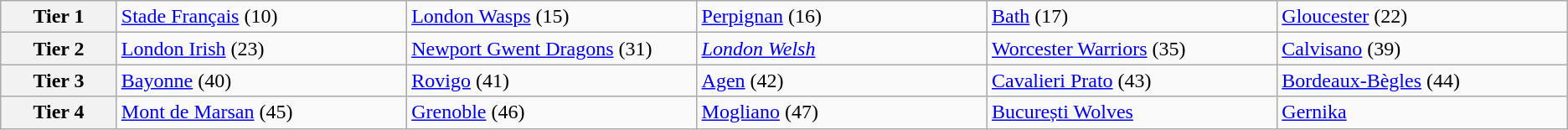<table class="wikitable">
<tr>
<th width=6%>Tier 1</th>
<td width=15%> <a href='#'>Stade Français</a> (10)</td>
<td width=15%> <a href='#'>London Wasps</a> (15)</td>
<td width=15%> <a href='#'>Perpignan</a> (16)</td>
<td width=15%> <a href='#'>Bath</a> (17)</td>
<td width=15%> <a href='#'>Gloucester</a> (22)</td>
</tr>
<tr>
<th>Tier 2</th>
<td> <a href='#'>London Irish</a> (23)</td>
<td> <a href='#'>Newport Gwent Dragons</a> (31)</td>
<td> <em><a href='#'>London Welsh</a></em></td>
<td> <a href='#'>Worcester Warriors</a> (35)</td>
<td> <a href='#'>Calvisano</a> (39)</td>
</tr>
<tr>
<th>Tier 3</th>
<td> <a href='#'>Bayonne</a> (40)</td>
<td> <a href='#'>Rovigo</a> (41)</td>
<td> <a href='#'>Agen</a> (42)</td>
<td> <a href='#'>Cavalieri Prato</a> (43)</td>
<td> <a href='#'>Bordeaux-Bègles</a> (44)</td>
</tr>
<tr>
<th>Tier 4</th>
<td> <a href='#'>Mont de Marsan</a> (45)</td>
<td> <a href='#'>Grenoble</a> (46)</td>
<td> <a href='#'>Mogliano</a> (47)</td>
<td> <a href='#'>București Wolves</a></td>
<td> <a href='#'>Gernika</a></td>
</tr>
</table>
